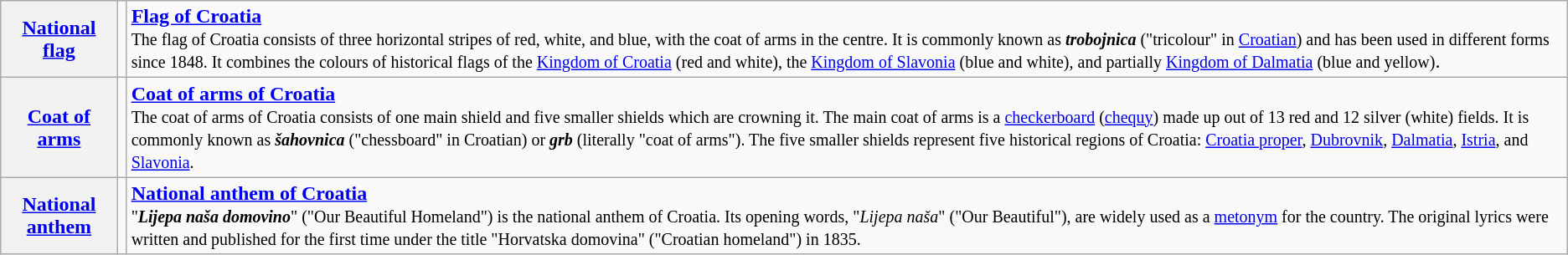<table class="wikitable">
<tr>
<th><a href='#'>National flag</a></th>
<td></td>
<td><strong><a href='#'>Flag of Croatia</a></strong><br><small>The flag of Croatia consists of three horizontal stripes of red, white, and blue, with the coat of arms in the centre. It is commonly known as <strong><em>trobojnica</em></strong> ("tricolour" in <a href='#'>Croatian</a>) and has been used in different forms since 1848. It combines the colours of historical flags of the <a href='#'>Kingdom of Croatia</a> (red and white), the <a href='#'>Kingdom of Slavonia</a> (blue and white), and partially <a href='#'>Kingdom of Dalmatia</a> (blue and yellow)</small>.</td>
</tr>
<tr>
<th><a href='#'>Coat of arms</a></th>
<td></td>
<td><strong><a href='#'>Coat of arms of Croatia</a></strong><br><small>The coat of arms of Croatia consists of one main shield and five smaller shields which are crowning it. The main coat of arms is a <a href='#'>checkerboard</a> (<a href='#'>chequy</a>) made up out of 13 red and 12 silver (white) fields. It is commonly known as <strong><em>šahovnica</em></strong> ("chessboard" in Croatian) or <strong><em>grb</em></strong> (literally "coat of arms"). The five smaller shields represent five historical regions of Croatia: <a href='#'>Croatia proper</a>, <a href='#'>Dubrovnik</a>, <a href='#'>Dalmatia</a>, <a href='#'>Istria</a>, and <a href='#'>Slavonia</a>.</small></td>
</tr>
<tr>
<th><a href='#'>National anthem</a></th>
<td></td>
<td><strong><a href='#'>National anthem of Croatia</a></strong><br><small>"<strong><em>Lijepa naša domovino</em></strong>" ("Our Beautiful Homeland") is the national anthem of Croatia. Its opening words, "<em>Lijepa naša</em>" ("Our Beautiful"), are widely used as a <a href='#'>metonym</a> for the country. The original lyrics were written and published for the first time under the title "Horvatska domovina" ("Croatian homeland") in 1835.</small></td>
</tr>
</table>
